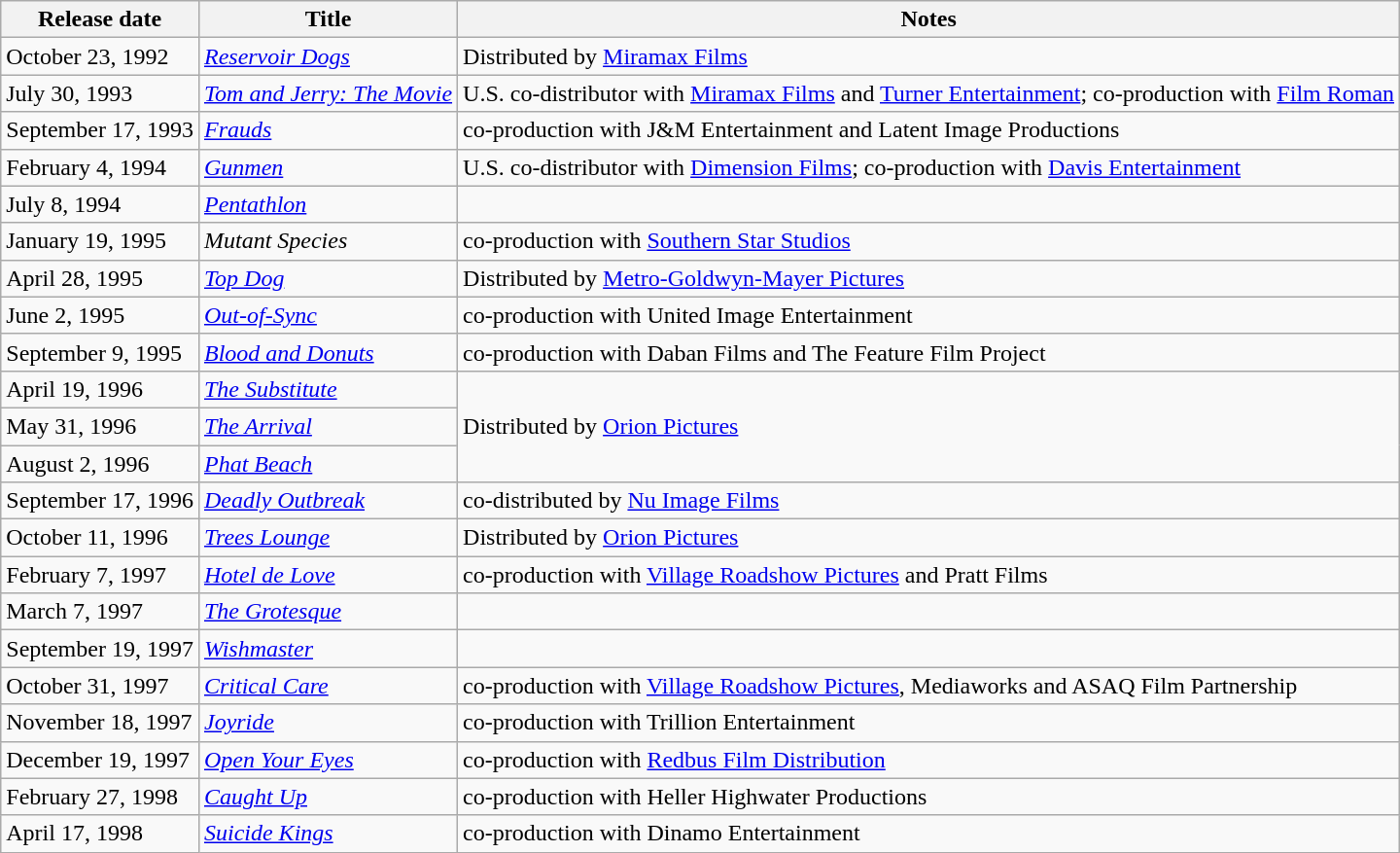<table class="wikitable sortable">
<tr>
<th>Release date</th>
<th>Title</th>
<th>Notes</th>
</tr>
<tr>
<td>October 23, 1992</td>
<td><em><a href='#'>Reservoir Dogs</a></em></td>
<td>Distributed by <a href='#'>Miramax Films</a></td>
</tr>
<tr>
<td>July 30, 1993</td>
<td><em><a href='#'>Tom and Jerry: The Movie</a></em></td>
<td>U.S. co-distributor with <a href='#'>Miramax Films</a> and <a href='#'>Turner Entertainment</a>; co-production with <a href='#'>Film Roman</a></td>
</tr>
<tr>
<td>September 17, 1993</td>
<td><em><a href='#'>Frauds</a></em></td>
<td>co-production with J&M Entertainment and Latent Image Productions</td>
</tr>
<tr>
<td>February 4, 1994</td>
<td><em><a href='#'>Gunmen</a></em></td>
<td>U.S. co-distributor with <a href='#'>Dimension Films</a>; co-production with <a href='#'>Davis Entertainment</a></td>
</tr>
<tr>
<td>July 8, 1994</td>
<td><em><a href='#'>Pentathlon</a></em></td>
<td></td>
</tr>
<tr>
<td>January 19, 1995</td>
<td><em>Mutant Species</em></td>
<td>co-production with <a href='#'>Southern Star Studios</a></td>
</tr>
<tr>
<td>April 28, 1995</td>
<td><em><a href='#'>Top Dog</a></em></td>
<td>Distributed by <a href='#'>Metro-Goldwyn-Mayer Pictures</a></td>
</tr>
<tr>
<td>June 2, 1995</td>
<td><em><a href='#'>Out-of-Sync</a></em></td>
<td>co-production with United Image Entertainment</td>
</tr>
<tr>
<td>September 9, 1995</td>
<td><em><a href='#'>Blood and Donuts</a></em></td>
<td>co-production with Daban Films and The Feature Film Project</td>
</tr>
<tr>
<td>April 19, 1996</td>
<td><em><a href='#'>The Substitute</a></em></td>
<td rowspan="3">Distributed by <a href='#'>Orion Pictures</a></td>
</tr>
<tr>
<td>May 31, 1996</td>
<td><em><a href='#'>The Arrival</a></em></td>
</tr>
<tr>
<td>August 2, 1996</td>
<td><em><a href='#'>Phat Beach</a></em></td>
</tr>
<tr>
<td>September 17, 1996</td>
<td><em><a href='#'>Deadly Outbreak</a></em></td>
<td>co-distributed by <a href='#'>Nu Image Films</a></td>
</tr>
<tr>
<td>October 11, 1996</td>
<td><em><a href='#'>Trees Lounge</a></em></td>
<td>Distributed by <a href='#'>Orion Pictures</a></td>
</tr>
<tr>
<td>February 7, 1997</td>
<td><em><a href='#'>Hotel de Love</a></em></td>
<td>co-production with <a href='#'>Village Roadshow Pictures</a> and Pratt Films</td>
</tr>
<tr>
<td>March 7, 1997</td>
<td><em><a href='#'>The Grotesque</a></em></td>
<td></td>
</tr>
<tr>
<td>September 19, 1997</td>
<td><em><a href='#'>Wishmaster</a></em></td>
<td></td>
</tr>
<tr>
<td>October 31, 1997</td>
<td><em><a href='#'>Critical Care</a></em></td>
<td>co-production with <a href='#'>Village Roadshow Pictures</a>, Mediaworks and ASAQ Film Partnership</td>
</tr>
<tr>
<td>November 18, 1997</td>
<td><em><a href='#'>Joyride</a></em></td>
<td>co-production with Trillion Entertainment</td>
</tr>
<tr>
<td>December 19, 1997</td>
<td><em><a href='#'>Open Your Eyes</a></em></td>
<td>co-production with <a href='#'>Redbus Film Distribution</a></td>
</tr>
<tr>
<td>February 27, 1998</td>
<td><em><a href='#'>Caught Up</a></em></td>
<td>co-production with Heller Highwater Productions</td>
</tr>
<tr>
<td>April 17, 1998</td>
<td><em><a href='#'>Suicide Kings</a></em></td>
<td>co-production with Dinamo Entertainment</td>
</tr>
</table>
